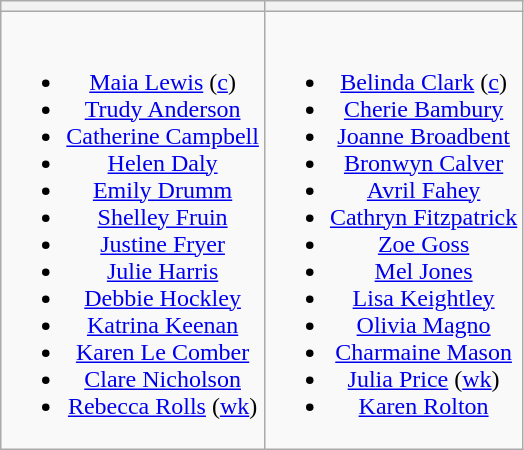<table class="wikitable" style="text-align:center">
<tr>
<th></th>
<th></th>
</tr>
<tr style="vertical-align:top">
<td><br><ul><li><a href='#'>Maia Lewis</a> (<a href='#'>c</a>)</li><li><a href='#'>Trudy Anderson</a></li><li><a href='#'>Catherine Campbell</a></li><li><a href='#'>Helen Daly</a></li><li><a href='#'>Emily Drumm</a></li><li><a href='#'>Shelley Fruin</a></li><li><a href='#'>Justine Fryer</a></li><li><a href='#'>Julie Harris</a></li><li><a href='#'>Debbie Hockley</a></li><li><a href='#'>Katrina Keenan</a></li><li><a href='#'>Karen Le Comber</a></li><li><a href='#'>Clare Nicholson</a></li><li><a href='#'>Rebecca Rolls</a> (<a href='#'>wk</a>)</li></ul></td>
<td><br><ul><li><a href='#'>Belinda Clark</a> (<a href='#'>c</a>)</li><li><a href='#'>Cherie Bambury</a></li><li><a href='#'>Joanne Broadbent</a></li><li><a href='#'>Bronwyn Calver</a></li><li><a href='#'>Avril Fahey</a></li><li><a href='#'>Cathryn Fitzpatrick</a></li><li><a href='#'>Zoe Goss</a></li><li><a href='#'>Mel Jones</a></li><li><a href='#'>Lisa Keightley</a></li><li><a href='#'>Olivia Magno</a></li><li><a href='#'>Charmaine Mason</a></li><li><a href='#'>Julia Price</a> (<a href='#'>wk</a>)</li><li><a href='#'>Karen Rolton</a></li></ul></td>
</tr>
</table>
